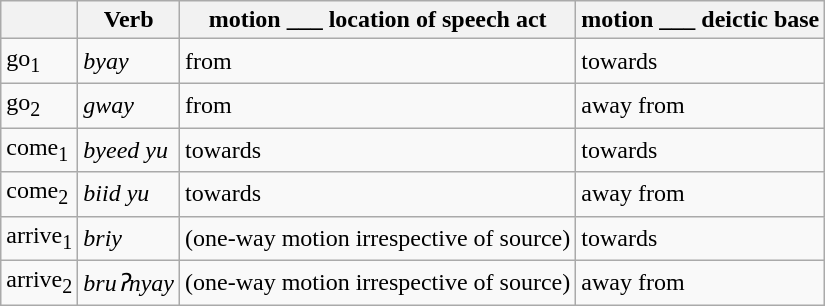<table class="wikitable">
<tr>
<th></th>
<th>Verb</th>
<th>motion ___ location of speech act</th>
<th>motion ___ deictic base</th>
</tr>
<tr>
<td>go<sub>1</sub></td>
<td><em>byay</em></td>
<td>from</td>
<td>towards</td>
</tr>
<tr>
<td>go<sub>2</sub></td>
<td><em>gway</em></td>
<td>from</td>
<td>away from</td>
</tr>
<tr>
<td>come<sub>1</sub></td>
<td><em>byeed yu</em></td>
<td>towards</td>
<td>towards</td>
</tr>
<tr>
<td>come<sub>2</sub></td>
<td><em>biid yu</em></td>
<td>towards</td>
<td>away from</td>
</tr>
<tr>
<td>arrive<sub>1</sub></td>
<td><em>briy</em></td>
<td>(one-way motion irrespective of source)</td>
<td>towards</td>
</tr>
<tr>
<td>arrive<sub>2</sub></td>
<td><em>bruʔnyay</em></td>
<td>(one-way motion irrespective of source)</td>
<td>away from</td>
</tr>
</table>
